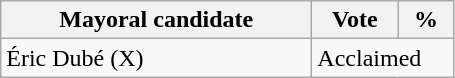<table class="wikitable">
<tr>
<th bgcolor="#DDDDFF" width="200px">Mayoral candidate</th>
<th bgcolor="#DDDDFF" width="50px">Vote</th>
<th bgcolor="#DDDDFF"  width="30px">%</th>
</tr>
<tr>
<td>Éric Dubé (X)</td>
<td colspan="2">Acclaimed</td>
</tr>
</table>
